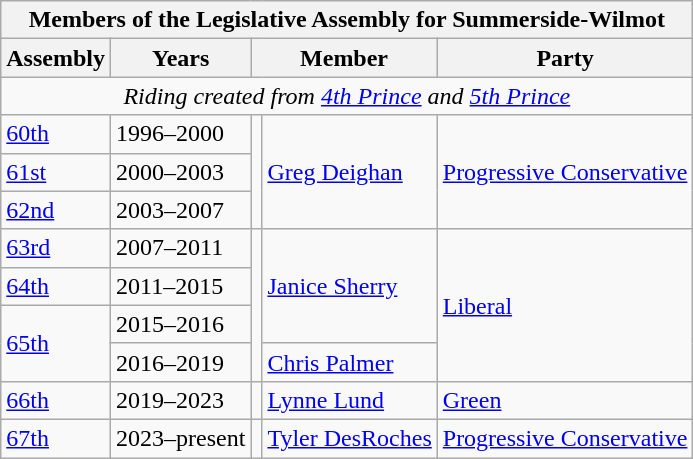<table class="wikitable" align=centre>
<tr>
<th colspan=5>Members of the Legislative Assembly for Summerside-Wilmot</th>
</tr>
<tr>
<th>Assembly</th>
<th>Years</th>
<th colspan="2">Member</th>
<th>Party</th>
</tr>
<tr>
<td align="center" colspan=5><em>Riding created from <a href='#'>4th Prince</a> and <a href='#'>5th Prince</a></em></td>
</tr>
<tr>
<td><a href='#'>60th</a></td>
<td>1996–2000</td>
<td rowspan=3 ></td>
<td rowspan=3><a href='#'>Greg Deighan</a></td>
<td rowspan=3><a href='#'>Progressive Conservative</a></td>
</tr>
<tr>
<td><a href='#'>61st</a></td>
<td>2000–2003</td>
</tr>
<tr>
<td><a href='#'>62nd</a></td>
<td>2003–2007</td>
</tr>
<tr>
<td><a href='#'>63rd</a></td>
<td>2007–2011</td>
<td rowspan=4 ></td>
<td rowspan=3><a href='#'>Janice Sherry</a></td>
<td rowspan=4><a href='#'>Liberal</a></td>
</tr>
<tr>
<td><a href='#'>64th</a></td>
<td>2011–2015</td>
</tr>
<tr>
<td rowspan=2><a href='#'>65th</a></td>
<td>2015–2016</td>
</tr>
<tr>
<td>2016–2019</td>
<td><a href='#'>Chris Palmer</a></td>
</tr>
<tr>
<td><a href='#'>66th</a></td>
<td>2019–2023</td>
<td></td>
<td><a href='#'>Lynne Lund</a></td>
<td><a href='#'>Green</a></td>
</tr>
<tr>
<td><a href='#'>67th</a></td>
<td>2023–present</td>
<td></td>
<td><a href='#'>Tyler DesRoches</a></td>
<td><a href='#'>Progressive Conservative</a></td>
</tr>
</table>
